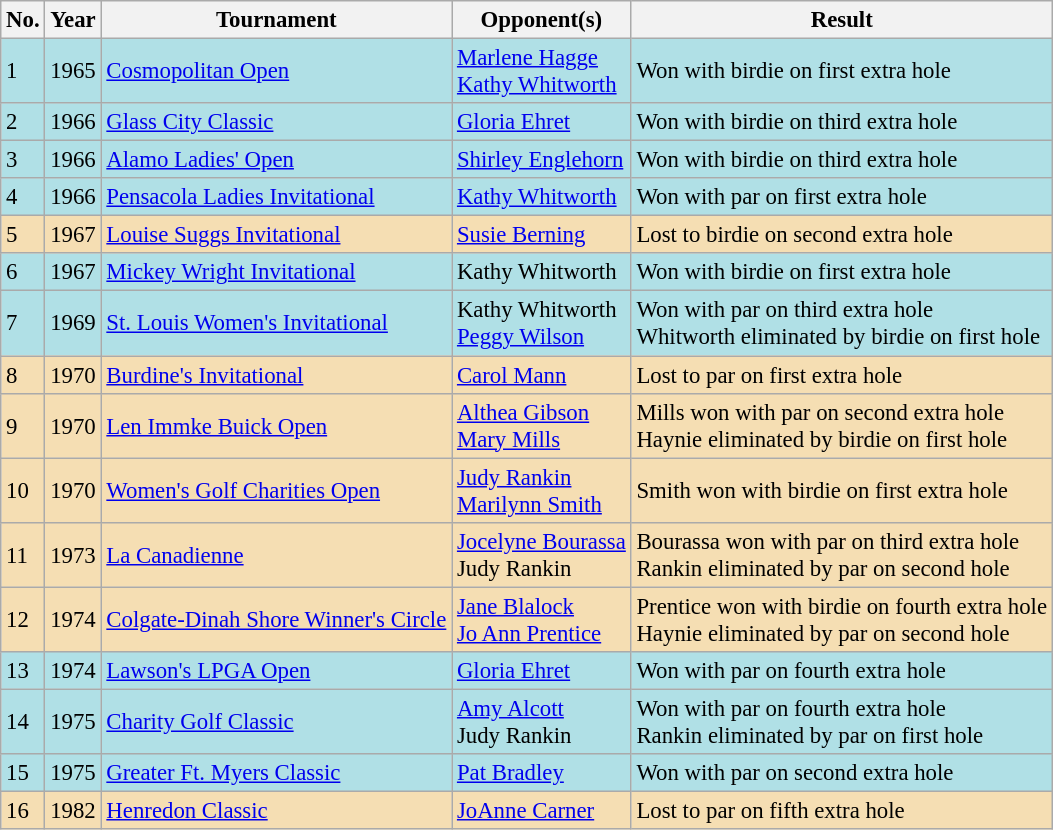<table class="wikitable" style="font-size:95%;">
<tr>
<th>No.</th>
<th>Year</th>
<th>Tournament</th>
<th>Opponent(s)</th>
<th>Result</th>
</tr>
<tr style="background:#B0E0E6;">
<td>1</td>
<td>1965</td>
<td><a href='#'>Cosmopolitan Open</a></td>
<td> <a href='#'>Marlene Hagge</a><br> <a href='#'>Kathy Whitworth</a></td>
<td>Won with birdie on first extra hole</td>
</tr>
<tr style="background:#B0E0E6;">
<td>2</td>
<td>1966</td>
<td><a href='#'>Glass City Classic</a></td>
<td> <a href='#'>Gloria Ehret</a></td>
<td>Won with birdie on third extra hole</td>
</tr>
<tr style="background:#B0E0E6;">
<td>3</td>
<td>1966</td>
<td><a href='#'>Alamo Ladies' Open</a></td>
<td> <a href='#'>Shirley Englehorn</a></td>
<td>Won with birdie on third extra hole</td>
</tr>
<tr style="background:#B0E0E6;">
<td>4</td>
<td>1966</td>
<td><a href='#'>Pensacola Ladies Invitational</a></td>
<td> <a href='#'>Kathy Whitworth</a></td>
<td>Won with par on first extra hole</td>
</tr>
<tr style="background:#F5DEB3;">
<td>5</td>
<td>1967</td>
<td><a href='#'>Louise Suggs Invitational</a></td>
<td> <a href='#'>Susie Berning</a></td>
<td>Lost to birdie on second extra hole</td>
</tr>
<tr style="background:#B0E0E6;">
<td>6</td>
<td>1967</td>
<td><a href='#'>Mickey Wright Invitational</a></td>
<td> Kathy Whitworth</td>
<td>Won with birdie on first extra hole</td>
</tr>
<tr style="background:#B0E0E6;">
<td>7</td>
<td>1969</td>
<td><a href='#'>St. Louis Women's Invitational</a></td>
<td> Kathy Whitworth<br> <a href='#'>Peggy Wilson</a></td>
<td>Won with par on third extra hole<br>Whitworth eliminated by birdie on first hole</td>
</tr>
<tr style="background:#F5DEB3;">
<td>8</td>
<td>1970</td>
<td><a href='#'>Burdine's Invitational</a></td>
<td> <a href='#'>Carol Mann</a></td>
<td>Lost to par on first extra hole</td>
</tr>
<tr style="background:#F5DEB3;">
<td>9</td>
<td>1970</td>
<td><a href='#'>Len Immke Buick Open</a></td>
<td> <a href='#'>Althea Gibson</a><br> <a href='#'>Mary Mills</a></td>
<td>Mills won with par on second extra hole<br>Haynie eliminated by birdie on first hole</td>
</tr>
<tr style="background:#F5DEB3;">
<td>10</td>
<td>1970</td>
<td><a href='#'>Women's Golf Charities Open</a></td>
<td> <a href='#'>Judy Rankin</a><br> <a href='#'>Marilynn Smith</a></td>
<td>Smith won with birdie on first extra hole</td>
</tr>
<tr style="background:#F5DEB3;">
<td>11</td>
<td>1973</td>
<td><a href='#'>La Canadienne</a></td>
<td> <a href='#'>Jocelyne Bourassa</a><br> Judy Rankin</td>
<td>Bourassa won with par on third extra hole<br>Rankin eliminated by par on second hole</td>
</tr>
<tr style="background:#F5DEB3;">
<td>12</td>
<td>1974</td>
<td><a href='#'>Colgate-Dinah Shore Winner's Circle</a></td>
<td> <a href='#'>Jane Blalock</a><br> <a href='#'>Jo Ann Prentice</a></td>
<td>Prentice won with birdie on fourth extra hole<br>Haynie eliminated by par on second hole</td>
</tr>
<tr style="background:#B0E0E6;">
<td>13</td>
<td>1974</td>
<td><a href='#'>Lawson's LPGA Open</a></td>
<td> <a href='#'>Gloria Ehret</a></td>
<td>Won with par on fourth extra hole</td>
</tr>
<tr style="background:#B0E0E6;">
<td>14</td>
<td>1975</td>
<td><a href='#'>Charity Golf Classic</a></td>
<td> <a href='#'>Amy Alcott</a><br> Judy Rankin</td>
<td>Won with par on fourth extra hole<br>Rankin eliminated by par on first hole</td>
</tr>
<tr style="background:#B0E0E6;">
<td>15</td>
<td>1975</td>
<td><a href='#'>Greater Ft. Myers Classic</a></td>
<td> <a href='#'>Pat Bradley</a></td>
<td>Won with par on second extra hole</td>
</tr>
<tr style="background:#F5DEB3;">
<td>16</td>
<td>1982</td>
<td><a href='#'>Henredon Classic</a></td>
<td> <a href='#'>JoAnne Carner</a></td>
<td>Lost to par on fifth extra hole</td>
</tr>
</table>
